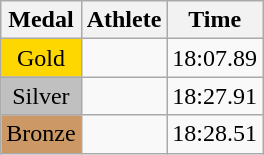<table class="wikitable">
<tr>
<th>Medal</th>
<th>Athlete</th>
<th>Time</th>
</tr>
<tr>
<td style="text-align:center;background-color:gold;">Gold</td>
<td></td>
<td>18:07.89</td>
</tr>
<tr>
<td style="text-align:center;background-color:silver;">Silver</td>
<td></td>
<td>18:27.91</td>
</tr>
<tr>
<td style="text-align:center;background-color:#CC9966;">Bronze</td>
<td></td>
<td>18:28.51</td>
</tr>
</table>
